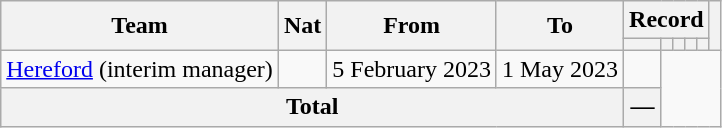<table class="wikitable" style="text-align: center">
<tr>
<th rowspan="2">Team</th>
<th rowspan="2">Nat</th>
<th rowspan="2">From</th>
<th rowspan="2">To</th>
<th colspan="5">Record</th>
<th rowspan=2></th>
</tr>
<tr>
<th></th>
<th></th>
<th></th>
<th></th>
<th></th>
</tr>
<tr>
<td align=left><a href='#'>Hereford</a> (interim manager)</td>
<td></td>
<td align=left>5 February 2023</td>
<td align=left>1 May 2023<br></td>
<td></td>
</tr>
<tr>
<th colspan="4">Total<br></th>
<th>—</th>
</tr>
</table>
